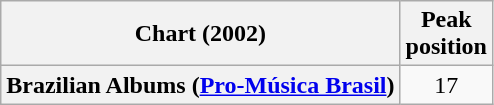<table class="wikitable plainrowheaders">
<tr>
<th scope="col">Chart (2002)</th>
<th scope="col">Peak<br> position</th>
</tr>
<tr>
<th scope="row">Brazilian Albums (<a href='#'>Pro-Música Brasil</a>)</th>
<td align="center">17</td>
</tr>
</table>
